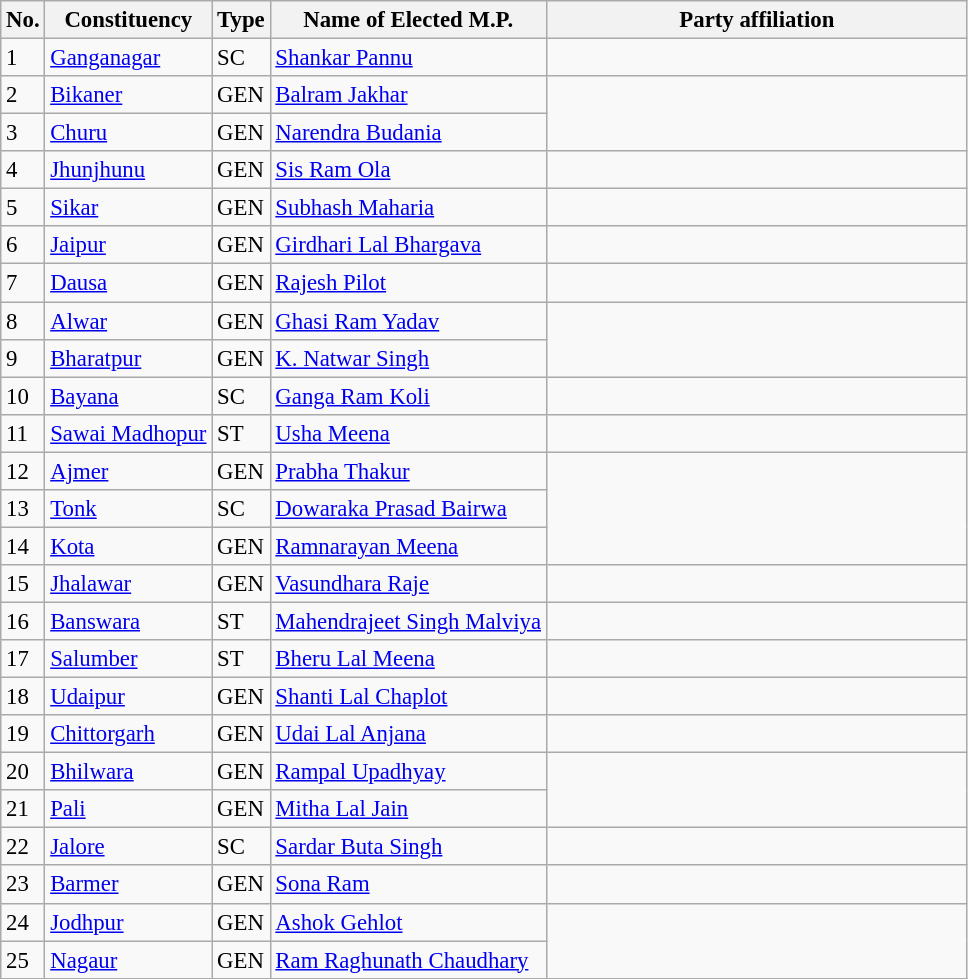<table class="wikitable" style="font-size:95%;">
<tr>
<th>No.</th>
<th>Constituency</th>
<th>Type</th>
<th>Name of Elected M.P.</th>
<th colspan="2" style="width:18em">Party affiliation</th>
</tr>
<tr>
<td>1</td>
<td><a href='#'>Ganganagar</a></td>
<td>SC</td>
<td><a href='#'>Shankar Pannu</a></td>
<td></td>
</tr>
<tr>
<td>2</td>
<td><a href='#'>Bikaner</a></td>
<td>GEN</td>
<td><a href='#'>Balram Jakhar</a></td>
</tr>
<tr>
<td>3</td>
<td><a href='#'>Churu</a></td>
<td>GEN</td>
<td><a href='#'>Narendra Budania</a></td>
</tr>
<tr>
<td>4</td>
<td><a href='#'>Jhunjhunu</a></td>
<td>GEN</td>
<td><a href='#'>Sis Ram Ola</a></td>
<td></td>
</tr>
<tr>
<td>5</td>
<td><a href='#'>Sikar</a></td>
<td>GEN</td>
<td><a href='#'>Subhash Maharia</a></td>
<td></td>
</tr>
<tr>
<td>6</td>
<td><a href='#'>Jaipur</a></td>
<td>GEN</td>
<td><a href='#'>Girdhari Lal Bhargava</a></td>
</tr>
<tr>
<td>7</td>
<td><a href='#'>Dausa</a></td>
<td>GEN</td>
<td><a href='#'>Rajesh Pilot</a></td>
<td></td>
</tr>
<tr>
<td>8</td>
<td><a href='#'>Alwar</a></td>
<td>GEN</td>
<td><a href='#'>Ghasi Ram Yadav</a></td>
</tr>
<tr>
<td>9</td>
<td><a href='#'>Bharatpur</a></td>
<td>GEN</td>
<td><a href='#'>K. Natwar Singh</a></td>
</tr>
<tr>
<td>10</td>
<td><a href='#'>Bayana</a></td>
<td>SC</td>
<td><a href='#'>Ganga Ram Koli</a></td>
<td></td>
</tr>
<tr>
<td>11</td>
<td><a href='#'>Sawai Madhopur</a></td>
<td>ST</td>
<td><a href='#'>Usha Meena</a></td>
<td></td>
</tr>
<tr>
<td>12</td>
<td><a href='#'>Ajmer</a></td>
<td>GEN</td>
<td><a href='#'>Prabha Thakur</a></td>
</tr>
<tr>
<td>13</td>
<td><a href='#'>Tonk</a></td>
<td>SC</td>
<td><a href='#'>Dowaraka Prasad Bairwa</a></td>
</tr>
<tr>
<td>14</td>
<td><a href='#'>Kota</a></td>
<td>GEN</td>
<td><a href='#'>Ramnarayan Meena</a></td>
</tr>
<tr>
<td>15</td>
<td><a href='#'>Jhalawar</a></td>
<td>GEN</td>
<td><a href='#'>Vasundhara Raje</a></td>
<td></td>
</tr>
<tr>
<td>16</td>
<td><a href='#'>Banswara</a></td>
<td>ST</td>
<td><a href='#'>Mahendrajeet Singh Malviya</a></td>
<td></td>
</tr>
<tr>
<td>17</td>
<td><a href='#'>Salumber</a></td>
<td>ST</td>
<td><a href='#'>Bheru Lal Meena</a></td>
</tr>
<tr>
<td>18</td>
<td><a href='#'>Udaipur</a></td>
<td>GEN</td>
<td><a href='#'>Shanti Lal Chaplot</a></td>
<td></td>
</tr>
<tr>
<td>19</td>
<td><a href='#'>Chittorgarh</a></td>
<td>GEN</td>
<td><a href='#'>Udai Lal Anjana</a></td>
<td></td>
</tr>
<tr>
<td>20</td>
<td><a href='#'>Bhilwara</a></td>
<td>GEN</td>
<td><a href='#'>Rampal Upadhyay</a></td>
</tr>
<tr>
<td>21</td>
<td><a href='#'>Pali</a></td>
<td>GEN</td>
<td><a href='#'>Mitha Lal Jain</a></td>
</tr>
<tr>
<td>22</td>
<td><a href='#'>Jalore</a></td>
<td>SC</td>
<td><a href='#'>Sardar Buta Singh</a></td>
<td></td>
</tr>
<tr>
<td>23</td>
<td><a href='#'>Barmer</a></td>
<td>GEN</td>
<td><a href='#'>Sona Ram</a></td>
<td></td>
</tr>
<tr>
<td>24</td>
<td><a href='#'>Jodhpur</a></td>
<td>GEN</td>
<td><a href='#'>Ashok Gehlot</a></td>
</tr>
<tr>
<td>25</td>
<td><a href='#'>Nagaur</a></td>
<td>GEN</td>
<td><a href='#'>Ram Raghunath Chaudhary</a></td>
</tr>
<tr>
</tr>
</table>
